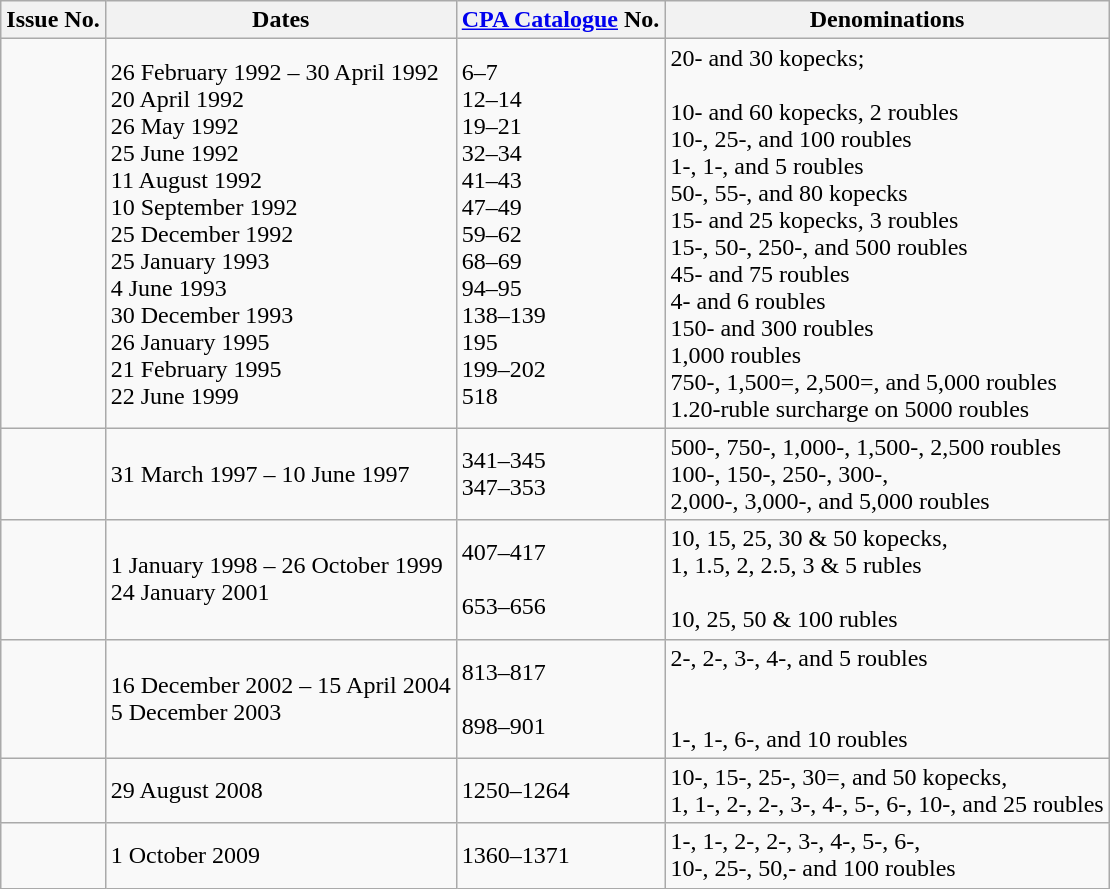<table class="wikitable" style="margin: 1em auto 1em auto;">
<tr style="text-align:center">
<th>Issue No.</th>
<th>Dates</th>
<th><a href='#'>CPA Catalogue</a> No.</th>
<th>Denominations</th>
</tr>
<tr ---->
<td></td>
<td>26 February 1992 – 30 April 1992<br>20 April 1992<br>26 May 1992<br>25 June 1992<br>11 August 1992<br>10 September 1992<br>25 December 1992<br>25 January 1993<br>4 June 1993<br>30 December 1993<br>26 January 1995<br>21 February 1995<br>22 June 1999</td>
<td>6–7<br>12–14<br>19–21<br>32–34<br>41–43<br>47–49<br>59–62<br>68–69<br>94–95<br>138–139<br>195<br>199–202<br>518</td>
<td>20- and 30 kopecks;<br><br>10- and 60 kopecks, 2 roubles<br>
10-, 25-, and 100 roubles<br>
1-, 1-, and 5 roubles<br>
50-, 55-, and 80 kopecks<br>
15- and 25 kopecks, 3 roubles<br>
15-, 50-, 250-, and 500 roubles<br>
45- and 75 roubles<br>
4- and 6 roubles<br>
150- and 300 roubles<br>
1,000 roubles<br>
750-, 1,500=, 2,500=, and 5,000 roubles<br>
1.20-ruble surcharge on 5000 roubles</td>
</tr>
<tr ---->
<td></td>
<td>31 March 1997 – 10 June 1997</td>
<td>341–345<br>347–353</td>
<td>500-, 750-, 1,000-, 1,500-, 2,500 roubles<br>100-, 150-, 250-, 300-,<br>2,000-, 3,000-, and 5,000 roubles</td>
</tr>
<tr ---->
<td></td>
<td>1 January 1998 – 26 October 1999<br>24 January 2001</td>
<td>407–417<br><br>653–656</td>
<td>10, 15, 25, 30 & 50 kopecks,<br>1, 1.5, 2, 2.5, 3 & 5 rubles<br><br>10, 25, 50 & 100 rubles</td>
</tr>
<tr ---->
<td></td>
<td>16 December 2002 – 15 April 2004<br>5 December 2003</td>
<td>813–817<br><br>898–901</td>
<td>2-, 2-, 3-, 4-, and 5 roubles<br><br><br>1-, 1-, 6-, and 10 roubles</td>
</tr>
<tr ---->
<td></td>
<td>29 August 2008</td>
<td>1250–1264</td>
<td>10-, 15-, 25-, 30=, and 50 kopecks,<br>1, 1-, 2-, 2-, 3-, 4-, 5-, 6-, 10-, and 25 roubles</td>
</tr>
<tr ---->
<td></td>
<td>1 October 2009</td>
<td>1360–1371</td>
<td>1-, 1-, 2-, 2-, 3-, 4-, 5-, 6-,<br>10-, 25-, 50,- and 100 roubles</td>
</tr>
</table>
